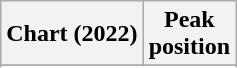<table class="wikitable sortable plainrowheaders" style="text-align:center">
<tr>
<th scope="col">Chart (2022)</th>
<th scope="col">Peak<br>position</th>
</tr>
<tr>
</tr>
<tr>
</tr>
</table>
